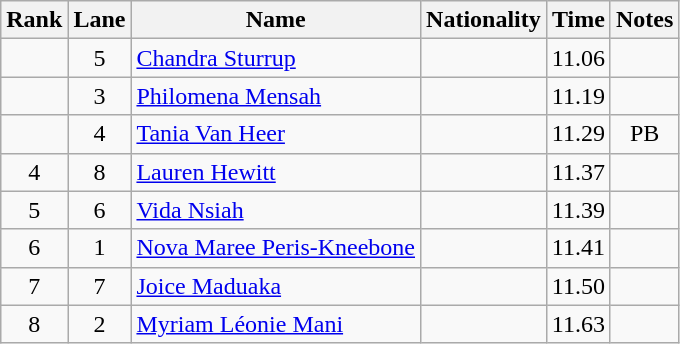<table class="wikitable sortable" style="text-align:center">
<tr>
<th>Rank</th>
<th>Lane</th>
<th>Name</th>
<th>Nationality</th>
<th>Time</th>
<th>Notes</th>
</tr>
<tr>
<td></td>
<td>5</td>
<td align=left><a href='#'>Chandra Sturrup</a></td>
<td align=left></td>
<td>11.06</td>
<td></td>
</tr>
<tr>
<td></td>
<td>3</td>
<td align=left><a href='#'>Philomena Mensah</a></td>
<td align=left></td>
<td>11.19</td>
<td></td>
</tr>
<tr>
<td></td>
<td>4</td>
<td align=left><a href='#'>Tania Van Heer</a></td>
<td align=left></td>
<td>11.29</td>
<td>PB</td>
</tr>
<tr>
<td>4</td>
<td>8</td>
<td align=left><a href='#'>Lauren Hewitt</a></td>
<td align=left></td>
<td>11.37</td>
<td></td>
</tr>
<tr>
<td>5</td>
<td>6</td>
<td align=left><a href='#'>Vida Nsiah</a></td>
<td align=left></td>
<td>11.39</td>
<td></td>
</tr>
<tr>
<td>6</td>
<td>1</td>
<td align=left><a href='#'>Nova Maree Peris-Kneebone</a></td>
<td align=left></td>
<td>11.41</td>
<td></td>
</tr>
<tr>
<td>7</td>
<td>7</td>
<td align=left><a href='#'>Joice Maduaka</a></td>
<td align=left></td>
<td>11.50</td>
<td></td>
</tr>
<tr>
<td>8</td>
<td>2</td>
<td align=left><a href='#'>Myriam Léonie Mani</a></td>
<td align=left></td>
<td>11.63</td>
<td></td>
</tr>
</table>
